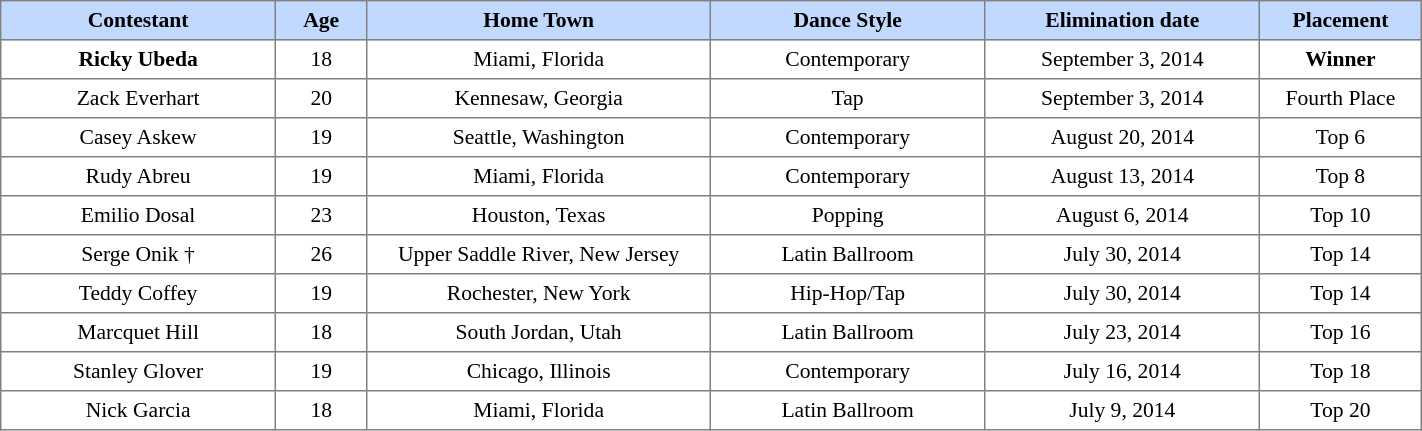<table border="1" cellpadding="4" cellspacing="0" style="text-align:center; font-size:90%; border-collapse:collapse; width:75%;">
<tr style="background:#C1D8FF;">
<th style="width:12%;">Contestant</th>
<th style="width:4%; text-align:center;">Age</th>
<th style="width:15%;">Home Town</th>
<th style="width:12%;">Dance Style</th>
<th style="width:12%;">Elimination date</th>
<th style="width:6%;">Placement</th>
</tr>
<tr>
<td><strong>Ricky Ubeda</strong></td>
<td>18</td>
<td>Miami, Florida</td>
<td>Contemporary</td>
<td>September 3, 2014</td>
<td><strong>Winner</strong></td>
</tr>
<tr>
<td>Zack Everhart</td>
<td>20</td>
<td>Kennesaw, Georgia</td>
<td>Tap</td>
<td>September 3, 2014</td>
<td>Fourth Place</td>
</tr>
<tr>
<td>Casey Askew</td>
<td>19</td>
<td>Seattle, Washington</td>
<td>Contemporary</td>
<td>August 20, 2014</td>
<td>Top 6</td>
</tr>
<tr>
<td>Rudy Abreu</td>
<td>19</td>
<td>Miami, Florida</td>
<td>Contemporary</td>
<td>August 13, 2014</td>
<td>Top 8</td>
</tr>
<tr>
<td>Emilio Dosal</td>
<td>23</td>
<td>Houston, Texas</td>
<td>Popping</td>
<td>August 6, 2014</td>
<td>Top 10</td>
</tr>
<tr>
<td>Serge Onik †</td>
<td>26</td>
<td>Upper Saddle River, New Jersey</td>
<td>Latin Ballroom</td>
<td>July 30, 2014</td>
<td>Top 14</td>
</tr>
<tr>
<td>Teddy Coffey</td>
<td>19</td>
<td>Rochester, New York</td>
<td>Hip-Hop/Tap</td>
<td>July 30, 2014</td>
<td>Top 14</td>
</tr>
<tr>
<td>Marcquet Hill</td>
<td>18</td>
<td>South Jordan, Utah</td>
<td>Latin Ballroom</td>
<td>July 23, 2014</td>
<td>Top 16</td>
</tr>
<tr>
<td>Stanley Glover</td>
<td>19</td>
<td>Chicago, Illinois</td>
<td>Contemporary</td>
<td>July 16, 2014</td>
<td>Top 18</td>
</tr>
<tr>
<td>Nick Garcia</td>
<td>18</td>
<td>Miami, Florida</td>
<td>Latin Ballroom</td>
<td>July 9, 2014</td>
<td>Top 20</td>
</tr>
</table>
